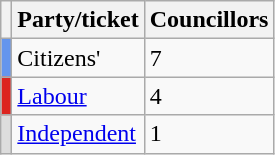<table class="wikitable">
<tr>
<th></th>
<th>Party/ticket</th>
<th>Councillors</th>
</tr>
<tr>
<td style="background:#6495ED"></td>
<td>Citizens'</td>
<td>7</td>
</tr>
<tr>
<td style="background:#DC241f"></td>
<td><a href='#'>Labour</a></td>
<td>4</td>
</tr>
<tr>
<td style="background:#DDDDDD"></td>
<td><a href='#'>Independent</a></td>
<td>1</td>
</tr>
</table>
